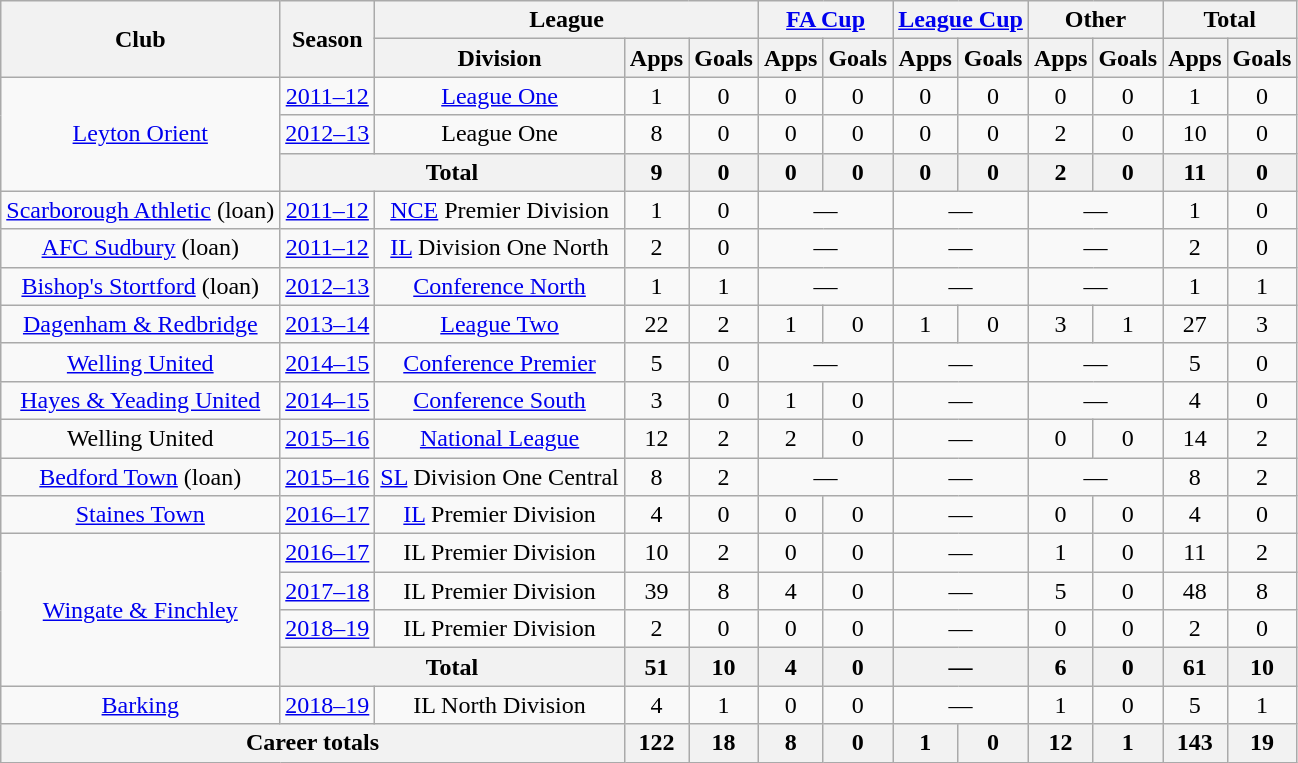<table class="wikitable" style="text-align: center;">
<tr>
<th rowspan="2">Club</th>
<th rowspan="2">Season</th>
<th colspan="3">League</th>
<th colspan="2"><a href='#'>FA Cup</a></th>
<th colspan="2"><a href='#'>League Cup</a></th>
<th colspan="2">Other</th>
<th colspan="2">Total</th>
</tr>
<tr>
<th>Division</th>
<th>Apps</th>
<th>Goals</th>
<th>Apps</th>
<th>Goals</th>
<th>Apps</th>
<th>Goals</th>
<th>Apps</th>
<th>Goals</th>
<th>Apps</th>
<th>Goals</th>
</tr>
<tr>
<td rowspan="3" valign="center"><a href='#'>Leyton Orient</a></td>
<td><a href='#'>2011–12</a></td>
<td><a href='#'>League One</a></td>
<td>1</td>
<td>0</td>
<td>0</td>
<td>0</td>
<td>0</td>
<td>0</td>
<td>0</td>
<td>0</td>
<td>1</td>
<td>0</td>
</tr>
<tr>
<td><a href='#'>2012–13</a></td>
<td>League One</td>
<td>8</td>
<td>0</td>
<td>0</td>
<td>0</td>
<td>0</td>
<td>0</td>
<td>2</td>
<td>0</td>
<td>10</td>
<td>0</td>
</tr>
<tr>
<th colspan="2">Total</th>
<th>9</th>
<th>0</th>
<th>0</th>
<th>0</th>
<th>0</th>
<th>0</th>
<th>2</th>
<th>0</th>
<th>11</th>
<th>0</th>
</tr>
<tr>
<td><a href='#'>Scarborough Athletic</a> (loan)</td>
<td><a href='#'>2011–12</a></td>
<td><a href='#'>NCE</a> Premier Division</td>
<td>1</td>
<td>0</td>
<td colspan="2">—</td>
<td colspan="2">—</td>
<td colspan="2">—</td>
<td>1</td>
<td>0</td>
</tr>
<tr>
<td><a href='#'>AFC Sudbury</a> (loan)</td>
<td><a href='#'>2011–12</a></td>
<td><a href='#'>IL</a> Division One North</td>
<td>2</td>
<td>0</td>
<td colspan="2">—</td>
<td colspan="2">—</td>
<td colspan="2">—</td>
<td>2</td>
<td>0</td>
</tr>
<tr>
<td><a href='#'>Bishop's Stortford</a> (loan)</td>
<td><a href='#'>2012–13</a></td>
<td><a href='#'>Conference North</a></td>
<td>1</td>
<td>1</td>
<td colspan="2">—</td>
<td colspan="2">—</td>
<td colspan="2">—</td>
<td>1</td>
<td>1</td>
</tr>
<tr>
<td><a href='#'>Dagenham & Redbridge</a></td>
<td><a href='#'>2013–14</a></td>
<td><a href='#'>League Two</a></td>
<td>22</td>
<td>2</td>
<td>1</td>
<td>0</td>
<td>1</td>
<td>0</td>
<td>3</td>
<td>1</td>
<td>27</td>
<td>3</td>
</tr>
<tr>
<td><a href='#'>Welling United</a></td>
<td><a href='#'>2014–15</a></td>
<td><a href='#'>Conference Premier</a></td>
<td>5</td>
<td>0</td>
<td colspan="2">—</td>
<td colspan="2">—</td>
<td colspan="2">—</td>
<td>5</td>
<td>0</td>
</tr>
<tr>
<td><a href='#'>Hayes & Yeading United</a></td>
<td><a href='#'>2014–15</a></td>
<td><a href='#'>Conference South</a></td>
<td>3</td>
<td>0</td>
<td>1</td>
<td>0</td>
<td colspan="2">—</td>
<td colspan="2">—</td>
<td>4</td>
<td>0</td>
</tr>
<tr>
<td>Welling United</td>
<td><a href='#'>2015–16</a></td>
<td><a href='#'>National League</a></td>
<td>12</td>
<td>2</td>
<td>2</td>
<td>0</td>
<td colspan="2">—</td>
<td>0</td>
<td>0</td>
<td>14</td>
<td>2</td>
</tr>
<tr>
<td><a href='#'>Bedford Town</a> (loan)</td>
<td><a href='#'>2015–16</a></td>
<td><a href='#'>SL</a> Division One Central</td>
<td>8</td>
<td>2</td>
<td colspan="2">—</td>
<td colspan="2">—</td>
<td colspan="2">—</td>
<td>8</td>
<td>2</td>
</tr>
<tr>
<td><a href='#'>Staines Town</a></td>
<td><a href='#'>2016–17</a></td>
<td><a href='#'>IL</a> Premier Division</td>
<td>4</td>
<td>0</td>
<td>0</td>
<td>0</td>
<td colspan="2">—</td>
<td>0</td>
<td>0</td>
<td>4</td>
<td>0</td>
</tr>
<tr>
<td rowspan="4" valign="center"><a href='#'>Wingate & Finchley</a></td>
<td><a href='#'>2016–17</a></td>
<td>IL Premier Division</td>
<td>10</td>
<td>2</td>
<td>0</td>
<td>0</td>
<td colspan="2">—</td>
<td>1</td>
<td>0</td>
<td>11</td>
<td>2</td>
</tr>
<tr>
<td><a href='#'>2017–18</a></td>
<td>IL Premier Division</td>
<td>39</td>
<td>8</td>
<td>4</td>
<td>0</td>
<td colspan="2">—</td>
<td>5</td>
<td>0</td>
<td>48</td>
<td>8</td>
</tr>
<tr>
<td><a href='#'>2018–19</a></td>
<td>IL Premier Division</td>
<td>2</td>
<td>0</td>
<td>0</td>
<td>0</td>
<td colspan="2">—</td>
<td>0</td>
<td>0</td>
<td>2</td>
<td>0</td>
</tr>
<tr>
<th colspan="2">Total</th>
<th>51</th>
<th>10</th>
<th>4</th>
<th>0</th>
<th colspan="2">—</th>
<th>6</th>
<th>0</th>
<th>61</th>
<th>10</th>
</tr>
<tr>
<td rowspan="1" valign="center"><a href='#'>Barking</a></td>
<td><a href='#'>2018–19</a></td>
<td>IL North Division</td>
<td>4</td>
<td>1</td>
<td>0</td>
<td>0</td>
<td colspan="2">—</td>
<td>1</td>
<td>0</td>
<td>5</td>
<td>1</td>
</tr>
<tr>
<th colspan="3">Career totals</th>
<th>122</th>
<th>18</th>
<th>8</th>
<th>0</th>
<th>1</th>
<th>0</th>
<th>12</th>
<th>1</th>
<th>143</th>
<th>19</th>
</tr>
</table>
